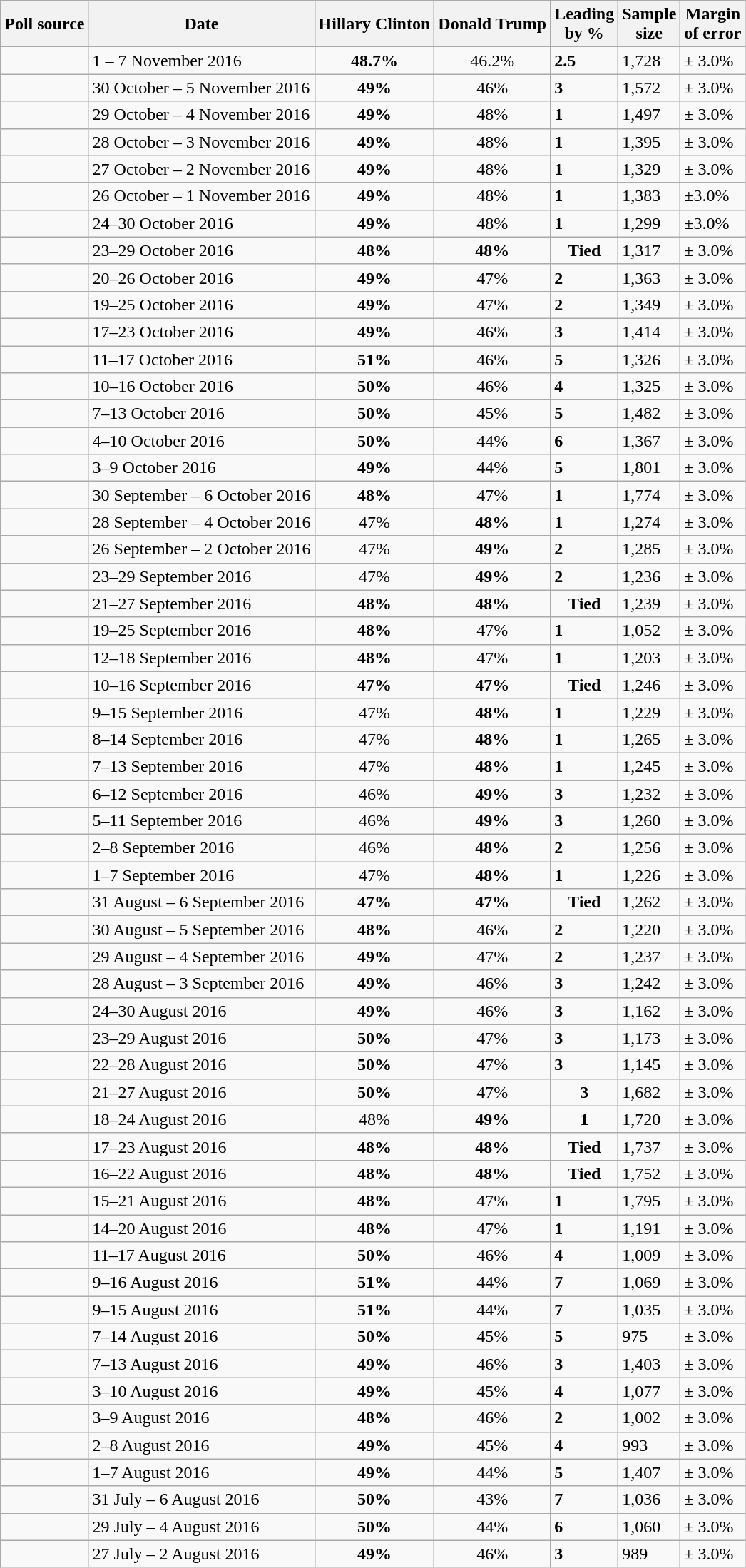<table class="wikitable sortable mw-collapsible mw-collapsed">
<tr>
<th>Poll source</th>
<th>Date</th>
<th>Hillary Clinton<br><small></small></th>
<th>Donald Trump<br><small></small></th>
<th>Leading<br>by %</th>
<th>Sample<br>size</th>
<th>Margin<br>of error</th>
</tr>
<tr>
<td></td>
<td>1 – 7 November 2016</td>
<td align="center" ><strong>48.7%</strong></td>
<td align="center">46.2%</td>
<td><strong>2.5</strong></td>
<td>1,728</td>
<td>± 3.0%</td>
</tr>
<tr>
<td></td>
<td>30 October – 5 November 2016</td>
<td align="center" ><strong>49%</strong></td>
<td align="center">46%</td>
<td><strong>3</strong></td>
<td>1,572</td>
<td>± 3.0%</td>
</tr>
<tr>
<td></td>
<td>29 October – 4 November 2016</td>
<td align="center" ><strong>49%</strong></td>
<td align="center">48%</td>
<td><strong>1</strong></td>
<td>1,497</td>
<td>± 3.0%</td>
</tr>
<tr>
<td></td>
<td>28 October – 3 November 2016</td>
<td align="center" ><strong>49%</strong></td>
<td align="center">48%</td>
<td><strong>1</strong></td>
<td>1,395</td>
<td>± 3.0%</td>
</tr>
<tr>
<td></td>
<td>27 October – 2 November 2016</td>
<td align="center" ><strong>49%</strong></td>
<td align="center">48%</td>
<td><strong>1</strong></td>
<td>1,329</td>
<td>± 3.0%</td>
</tr>
<tr>
<td></td>
<td>26 October – 1 November 2016</td>
<td align="center" ><strong>49%</strong></td>
<td align="center">48%</td>
<td><strong>1</strong></td>
<td>1,383</td>
<td>±3.0%</td>
</tr>
<tr>
<td></td>
<td>24–30 October 2016</td>
<td align="center" ><strong>49%</strong></td>
<td align="center">48%</td>
<td><strong>1</strong></td>
<td>1,299</td>
<td>±3.0%</td>
</tr>
<tr>
<td></td>
<td>23–29 October 2016</td>
<td align="center"><strong>48%</strong></td>
<td align="center"><strong>48%</strong></td>
<td align=center><strong>Tied</strong></td>
<td>1,317</td>
<td>± 3.0%</td>
</tr>
<tr>
<td></td>
<td>20–26 October 2016</td>
<td align="center" ><strong>49%</strong></td>
<td align="center">47%</td>
<td><strong>2</strong></td>
<td>1,363</td>
<td>± 3.0%</td>
</tr>
<tr>
<td></td>
<td>19–25 October 2016</td>
<td align="center" ><strong>49%</strong></td>
<td align="center">47%</td>
<td><strong>2</strong></td>
<td>1,349</td>
<td>± 3.0%</td>
</tr>
<tr>
<td></td>
<td>17–23 October 2016</td>
<td align="center" ><strong>49%</strong></td>
<td align="center">46%</td>
<td><strong>3</strong></td>
<td>1,414</td>
<td>± 3.0%</td>
</tr>
<tr>
<td></td>
<td>11–17 October 2016</td>
<td align="center" ><strong>51%</strong></td>
<td align="center">46%</td>
<td><strong>5</strong></td>
<td>1,326</td>
<td>± 3.0%</td>
</tr>
<tr>
<td></td>
<td>10–16 October 2016</td>
<td align="center" ><strong>50%</strong></td>
<td align="center">46%</td>
<td><strong>4</strong></td>
<td>1,325</td>
<td>± 3.0%</td>
</tr>
<tr>
<td></td>
<td>7–13 October 2016</td>
<td align="center" ><strong>50%</strong></td>
<td align="center">45%</td>
<td><strong>5</strong></td>
<td>1,482</td>
<td>± 3.0%</td>
</tr>
<tr>
<td></td>
<td>4–10 October 2016</td>
<td align="center" ><strong>50%</strong></td>
<td align="center">44%</td>
<td><strong>6</strong></td>
<td>1,367</td>
<td>± 3.0%</td>
</tr>
<tr>
<td></td>
<td>3–9 October 2016</td>
<td align="center" ><strong>49%</strong></td>
<td align="center">44%</td>
<td><strong>5</strong></td>
<td>1,801</td>
<td>± 3.0%</td>
</tr>
<tr>
<td></td>
<td>30 September – 6 October 2016</td>
<td align="center" ><strong>48%</strong></td>
<td align="center">47%</td>
<td><strong>1</strong></td>
<td>1,774</td>
<td>± 3.0%</td>
</tr>
<tr>
<td></td>
<td>28 September – 4 October 2016</td>
<td align="center">47%</td>
<td align="center" ><strong>48%</strong></td>
<td><strong>1</strong></td>
<td>1,274</td>
<td>± 3.0%</td>
</tr>
<tr>
<td></td>
<td>26 September – 2 October 2016</td>
<td align="center">47%</td>
<td align="center" ><strong>49%</strong></td>
<td><strong>2</strong></td>
<td>1,285</td>
<td>± 3.0%</td>
</tr>
<tr>
<td></td>
<td>23–29 September 2016</td>
<td align="center">47%</td>
<td align="center" ><strong>49%</strong></td>
<td><strong>2</strong></td>
<td>1,236</td>
<td>± 3.0%</td>
</tr>
<tr>
<td></td>
<td>21–27 September 2016</td>
<td align="center"><strong>48%</strong></td>
<td align="center"><strong>48%</strong></td>
<td align=center><strong>Tied</strong></td>
<td>1,239</td>
<td>± 3.0%</td>
</tr>
<tr>
<td></td>
<td>19–25 September 2016</td>
<td align="center" ><strong>48%</strong></td>
<td align="center">47%</td>
<td><strong>1</strong></td>
<td>1,052</td>
<td>± 3.0%</td>
</tr>
<tr>
<td></td>
<td>12–18 September 2016</td>
<td align="center" ><strong>48%</strong></td>
<td align="center">47%</td>
<td><strong>1</strong></td>
<td>1,203</td>
<td>± 3.0%</td>
</tr>
<tr>
<td></td>
<td>10–16 September 2016</td>
<td align="center"><strong>47%</strong></td>
<td align="center"><strong>47%</strong></td>
<td align=center><strong>Tied</strong></td>
<td>1,246</td>
<td>± 3.0%</td>
</tr>
<tr>
<td></td>
<td>9–15 September 2016</td>
<td align="center">47%</td>
<td align="center" ><strong>48%</strong></td>
<td><strong>1</strong></td>
<td>1,229</td>
<td>± 3.0%</td>
</tr>
<tr>
<td></td>
<td>8–14 September 2016</td>
<td align="center">47%</td>
<td align="center" ><strong>48%</strong></td>
<td><strong>1</strong></td>
<td>1,265</td>
<td>± 3.0%</td>
</tr>
<tr>
<td></td>
<td>7–13 September 2016</td>
<td align="center">47%</td>
<td align="center" ><strong>48%</strong></td>
<td><strong>1</strong></td>
<td>1,245</td>
<td>± 3.0%</td>
</tr>
<tr>
<td></td>
<td>6–12 September 2016</td>
<td align="center">46%</td>
<td align="center" ><strong>49%</strong></td>
<td><strong>3</strong></td>
<td>1,232</td>
<td>± 3.0%</td>
</tr>
<tr>
<td></td>
<td>5–11 September 2016</td>
<td align="center">46%</td>
<td align="center" ><strong>49%</strong></td>
<td><strong>3</strong></td>
<td>1,260</td>
<td>± 3.0%</td>
</tr>
<tr>
<td></td>
<td>2–8 September 2016</td>
<td align="center">46%</td>
<td align="center" ><strong>48%</strong></td>
<td><strong>2</strong></td>
<td>1,256</td>
<td>± 3.0%</td>
</tr>
<tr>
<td></td>
<td>1–7 September 2016</td>
<td align="center">47%</td>
<td align="center" ><strong>48%</strong></td>
<td><strong>1</strong></td>
<td>1,226</td>
<td>± 3.0%</td>
</tr>
<tr>
<td></td>
<td>31 August – 6 September 2016</td>
<td align="center"><strong>47%</strong></td>
<td align="center"><strong>47%</strong></td>
<td align=center><strong>Tied</strong></td>
<td>1,262</td>
<td>± 3.0%</td>
</tr>
<tr>
<td></td>
<td>30 August – 5 September 2016</td>
<td align="center" ><strong>48%</strong></td>
<td align="center">46%</td>
<td><strong>2</strong></td>
<td>1,220</td>
<td>± 3.0%</td>
</tr>
<tr>
<td></td>
<td>29 August – 4 September 2016</td>
<td align="center" ><strong>49%</strong></td>
<td align="center">47%</td>
<td><strong>2</strong></td>
<td>1,237</td>
<td>± 3.0%</td>
</tr>
<tr>
<td></td>
<td>28 August – 3 September 2016</td>
<td align="center" ><strong>49%</strong></td>
<td align="center">46%</td>
<td><strong>3</strong></td>
<td>1,242</td>
<td>± 3.0%</td>
</tr>
<tr>
<td></td>
<td>24–30 August 2016</td>
<td align="center" ><strong>49%</strong></td>
<td align="center">46%</td>
<td><strong>3</strong></td>
<td>1,162</td>
<td>± 3.0%</td>
</tr>
<tr>
<td></td>
<td>23–29 August 2016</td>
<td align="center" ><strong>50%</strong></td>
<td align="center">47%</td>
<td><strong>3</strong></td>
<td>1,173</td>
<td>± 3.0%</td>
</tr>
<tr>
<td></td>
<td>22–28 August 2016</td>
<td align="center" ><strong>50%</strong></td>
<td align="center">47%</td>
<td><strong>3</strong></td>
<td>1,145</td>
<td>± 3.0%</td>
</tr>
<tr>
<td></td>
<td>21–27 August 2016</td>
<td align="center" ><strong>50%</strong></td>
<td align="center">47%</td>
<td align="center" ><strong>3</strong></td>
<td>1,682</td>
<td>± 3.0%</td>
</tr>
<tr>
<td></td>
<td>18–24 August 2016</td>
<td align="center">48%</td>
<td align="center" ><strong>49%</strong></td>
<td align="center" ><strong>1</strong></td>
<td>1,720</td>
<td>± 3.0%</td>
</tr>
<tr>
<td></td>
<td>17–23 August 2016</td>
<td align="center"><strong>48%</strong></td>
<td align="center"><strong>48%</strong></td>
<td align=center><strong>Tied</strong></td>
<td>1,737</td>
<td>± 3.0%</td>
</tr>
<tr>
<td></td>
<td>16–22 August 2016</td>
<td align="center"><strong>48%</strong></td>
<td align="center"><strong>48%</strong></td>
<td align=center><strong>Tied</strong></td>
<td>1,752</td>
<td>± 3.0%</td>
</tr>
<tr>
<td></td>
<td>15–21 August 2016</td>
<td align="center" ><strong>48%</strong></td>
<td align="center">47%</td>
<td><strong>1</strong></td>
<td>1,795</td>
<td>± 3.0%</td>
</tr>
<tr>
<td></td>
<td>14–20 August 2016</td>
<td align="center" ><strong>48%</strong></td>
<td align="center">47%</td>
<td><strong>1</strong></td>
<td>1,191</td>
<td>± 3.0%</td>
</tr>
<tr>
<td></td>
<td>11–17 August 2016</td>
<td align="center" ><strong>50%</strong></td>
<td align="center">46%</td>
<td><strong>4</strong></td>
<td>1,009</td>
<td>± 3.0%</td>
</tr>
<tr>
<td></td>
<td>9–16 August 2016</td>
<td align="center" ><strong>51%</strong></td>
<td align="center">44%</td>
<td><strong>7</strong></td>
<td>1,069</td>
<td>± 3.0%</td>
</tr>
<tr>
<td></td>
<td>9–15 August 2016</td>
<td align="center" ><strong>51%</strong></td>
<td align="center">44%</td>
<td><strong>7</strong></td>
<td>1,035</td>
<td>± 3.0%</td>
</tr>
<tr>
<td></td>
<td>7–14 August 2016</td>
<td align="center" ><strong>50%</strong></td>
<td align="center">45%</td>
<td><strong>5</strong></td>
<td>975</td>
<td>± 3.0%</td>
</tr>
<tr>
<td></td>
<td>7–13 August 2016</td>
<td align="center" ><strong>49%</strong></td>
<td align="center">46%</td>
<td><strong>3</strong></td>
<td>1,403</td>
<td>± 3.0%</td>
</tr>
<tr>
<td></td>
<td>3–10 August 2016</td>
<td align="center" ><strong>49%</strong></td>
<td align="center">45%</td>
<td><strong>4</strong></td>
<td>1,077</td>
<td>± 3.0%</td>
</tr>
<tr>
<td></td>
<td>3–9 August 2016</td>
<td align="center" ><strong>48%</strong></td>
<td align="center">46%</td>
<td><strong>2</strong></td>
<td>1,002</td>
<td>± 3.0%</td>
</tr>
<tr>
<td></td>
<td>2–8 August 2016</td>
<td align="center" ><strong>49%</strong></td>
<td align="center">45%</td>
<td><strong>4</strong></td>
<td>993</td>
<td>± 3.0%</td>
</tr>
<tr>
<td></td>
<td>1–7 August 2016</td>
<td align="center" ><strong>49%</strong></td>
<td align="center">44%</td>
<td><strong>5</strong></td>
<td>1,407</td>
<td>± 3.0%</td>
</tr>
<tr>
<td></td>
<td>31 July – 6 August 2016</td>
<td align="center" ><strong>50%</strong></td>
<td align="center">43%</td>
<td><strong>7</strong></td>
<td>1,036</td>
<td>± 3.0%</td>
</tr>
<tr>
<td></td>
<td>29 July – 4 August 2016</td>
<td align="center" ><strong>50%</strong></td>
<td align="center">44%</td>
<td><strong>6</strong></td>
<td>1,060</td>
<td>± 3.0%</td>
</tr>
<tr>
<td></td>
<td>27 July – 2 August 2016</td>
<td align="center" ><strong>49%</strong></td>
<td align="center">46%</td>
<td><strong>3</strong></td>
<td>989</td>
<td>± 3.0%</td>
</tr>
</table>
